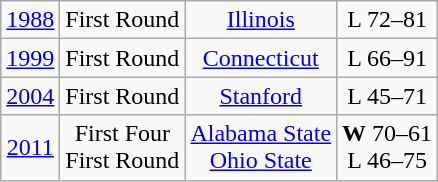<table class="wikitable">
<tr align="center">
<td><a href='#'>1988</a></td>
<td>First Round</td>
<td><a href='#'>Illinois</a></td>
<td>L 72–81</td>
</tr>
<tr align="center">
<td><a href='#'>1999</a></td>
<td>First Round</td>
<td><a href='#'>Connecticut</a></td>
<td>L 66–91</td>
</tr>
<tr align="center">
<td><a href='#'>2004</a></td>
<td>First Round</td>
<td><a href='#'>Stanford</a></td>
<td>L 45–71</td>
</tr>
<tr align="center">
<td><a href='#'>2011</a></td>
<td>First Four<br>First Round</td>
<td><a href='#'>Alabama State</a><br><a href='#'>Ohio State</a></td>
<td><strong>W</strong> 70–61<br>L 46–75</td>
</tr>
</table>
